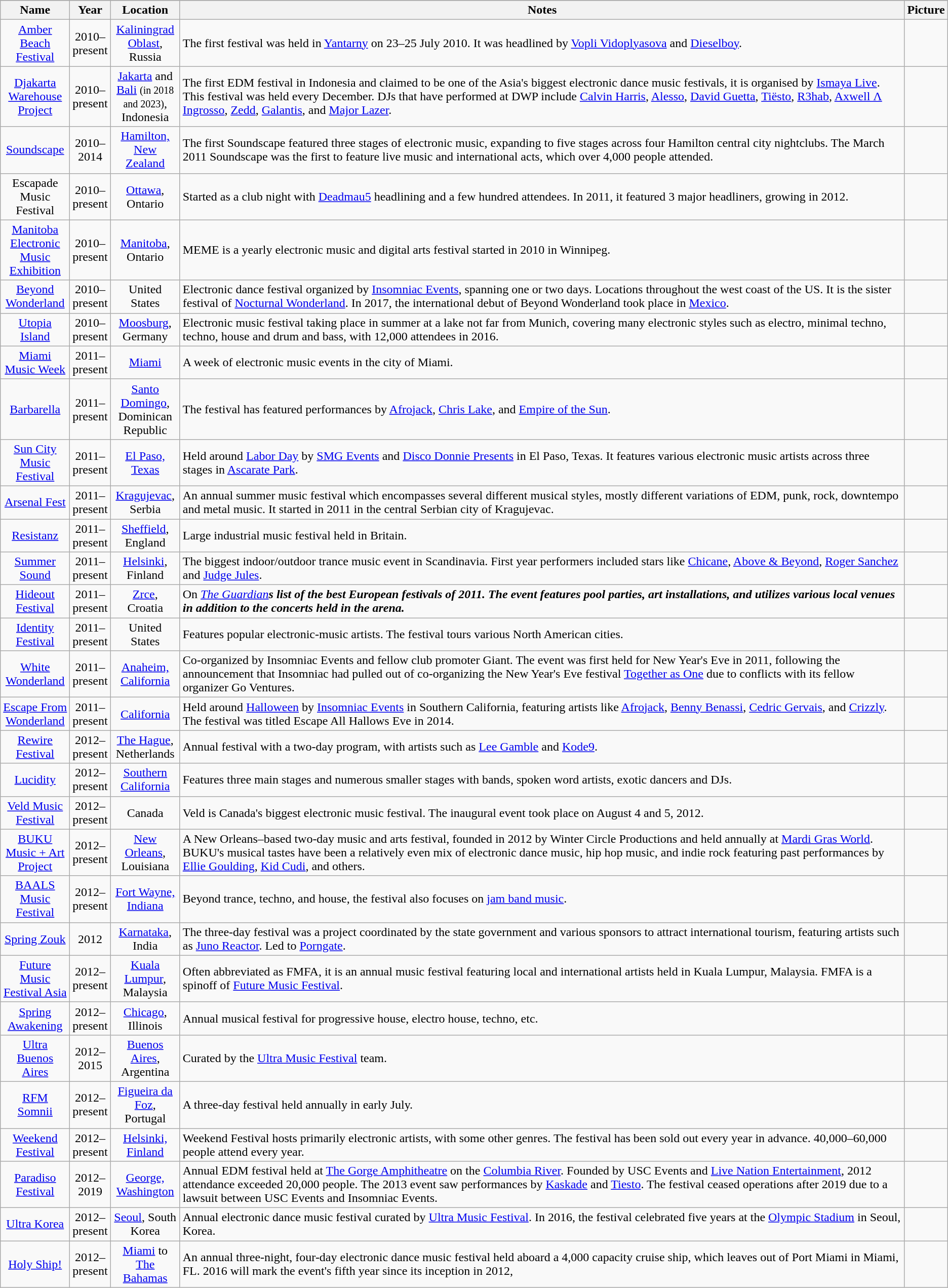<table class="sortable wikitable" style="text-align:center;font-size:100%;">
<tr style="vertical-align:bottom;">
</tr>
<tr>
<th style="width:84px;">Name</th>
<th style="width:10px;">Year</th>
<th style="width:84px;">Location</th>
<th class="unsortable">Notes</th>
<th>Picture</th>
</tr>
<tr>
<td><a href='#'>Amber Beach Festival</a></td>
<td>2010–present</td>
<td><a href='#'>Kaliningrad Oblast</a>, Russia</td>
<td style="text-align:left">The first festival was held in <a href='#'>Yantarny</a> on 23–25 July 2010. It was headlined by <a href='#'>Vopli Vidoplyasova</a> and <a href='#'>Dieselboy</a>.</td>
<td></td>
</tr>
<tr>
<td><a href='#'>Djakarta Warehouse Project</a></td>
<td>2010–present</td>
<td><a href='#'>Jakarta</a> and <a href='#'>Bali</a> <small>(in 2018 and 2023)</small>, Indonesia</td>
<td style="text-align:left">The first EDM festival in Indonesia and claimed to be one of the Asia's biggest electronic dance music festivals, it is organised by <a href='#'>Ismaya Live</a>. This festival was held every December. DJs that have performed at DWP include <a href='#'>Calvin Harris</a>, <a href='#'>Alesso</a>, <a href='#'>David Guetta</a>, <a href='#'>Tiësto</a>, <a href='#'>R3hab</a>, <a href='#'>Axwell Λ Ingrosso</a>, <a href='#'>Zedd</a>, <a href='#'>Galantis</a>, and <a href='#'>Major Lazer</a>.</td>
<td></td>
</tr>
<tr>
<td><a href='#'>Soundscape</a></td>
<td>2010–2014</td>
<td><a href='#'>Hamilton, New Zealand</a></td>
<td style="text-align:left">The first Soundscape featured three stages of electronic music, expanding to five stages across four Hamilton central city nightclubs. The March 2011 Soundscape was the first to feature live music and international acts, which over 4,000 people attended.</td>
<td></td>
</tr>
<tr>
<td>Escapade Music Festival</td>
<td>2010–present</td>
<td><a href='#'>Ottawa</a>, Ontario</td>
<td style="text-align:left">Started as a club night with <a href='#'>Deadmau5</a> headlining and a few hundred attendees. In 2011, it featured 3 major headliners, growing in 2012.</td>
<td></td>
</tr>
<tr>
<td><a href='#'>Manitoba Electronic Music Exhibition</a></td>
<td>2010–present</td>
<td><a href='#'>Manitoba</a>, Ontario</td>
<td style="text-align:left">MEME is a yearly electronic music and digital arts festival started in 2010 in Winnipeg.</td>
<td></td>
</tr>
<tr>
<td><a href='#'>Beyond Wonderland</a></td>
<td>2010–present</td>
<td>United States</td>
<td style="text-align:left">Electronic dance festival organized by <a href='#'>Insomniac Events</a>, spanning one or two days. Locations throughout the west coast of the US. It is the sister festival of <a href='#'>Nocturnal Wonderland</a>. In 2017, the international debut of Beyond Wonderland took place in <a href='#'>Mexico</a>.</td>
<td></td>
</tr>
<tr>
<td><a href='#'>Utopia Island</a></td>
<td>2010–present</td>
<td><a href='#'>Moosburg</a>, Germany</td>
<td style="text-align:left">Electronic music festival taking place in summer at a lake not far from Munich, covering many electronic styles such as electro, minimal techno, techno, house and drum and bass, with 12,000 attendees in 2016.</td>
<td></td>
</tr>
<tr>
<td><a href='#'>Miami Music Week</a></td>
<td>2011–present</td>
<td><a href='#'>Miami</a></td>
<td style="text-align:left">A week of electronic music events in the city of Miami.</td>
<td></td>
</tr>
<tr>
<td><a href='#'>Barbarella</a></td>
<td>2011–present</td>
<td><a href='#'>Santo Domingo</a>, Dominican Republic</td>
<td style="text-align:left">The festival has featured performances by <a href='#'>Afrojack</a>, <a href='#'>Chris Lake</a>, and <a href='#'>Empire of the Sun</a>.</td>
<td></td>
</tr>
<tr>
<td><a href='#'>Sun City Music Festival</a></td>
<td>2011–present</td>
<td><a href='#'>El Paso, Texas</a></td>
<td style="text-align:left">Held around <a href='#'>Labor Day</a> by <a href='#'>SMG Events</a> and <a href='#'>Disco Donnie Presents</a> in El Paso, Texas. It features various electronic music artists across three stages in <a href='#'>Ascarate Park</a>.</td>
<td></td>
</tr>
<tr>
<td><a href='#'>Arsenal Fest</a></td>
<td>2011–present</td>
<td><a href='#'>Kragujevac</a>, Serbia</td>
<td style="text-align:left">An annual summer music festival which encompasses several different musical styles, mostly different variations of EDM, punk, rock, downtempo and metal music. It started in 2011 in the central Serbian city of Kragujevac.</td>
<td></td>
</tr>
<tr>
<td><a href='#'>Resistanz</a></td>
<td>2011–present</td>
<td><a href='#'>Sheffield</a>, England</td>
<td style="text-align:left">Large industrial music festival held in Britain.</td>
<td></td>
</tr>
<tr>
<td><a href='#'>Summer Sound</a></td>
<td>2011–present</td>
<td><a href='#'>Helsinki</a>, Finland</td>
<td style="text-align:left">The biggest indoor/outdoor trance music event in Scandinavia. First year performers included stars like <a href='#'>Chicane</a>, <a href='#'>Above & Beyond</a>, <a href='#'>Roger Sanchez</a> and <a href='#'>Judge Jules</a>.</td>
<td></td>
</tr>
<tr>
<td><a href='#'>Hideout Festival</a></td>
<td>2011–present</td>
<td><a href='#'>Zrce</a>, Croatia</td>
<td style="text-align:left">On <em><a href='#'>The Guardian</a><strong>s list of the best European festivals of 2011. The event features pool parties, art installations, and utilizes various local venues in addition to the concerts held in the arena.</td>
<td></td>
</tr>
<tr>
<td><a href='#'>Identity Festival</a></td>
<td>2011–present</td>
<td>United States</td>
<td style="text-align:left">Features popular electronic-music artists. The festival tours various North American cities.</td>
<td></td>
</tr>
<tr>
<td><a href='#'>White Wonderland</a></td>
<td>2011–present</td>
<td><a href='#'>Anaheim, California</a></td>
<td style="text-align:left">Co-organized by Insomniac Events and fellow club promoter Giant. The event was first held for New Year's Eve in 2011, following the announcement that Insomniac had pulled out of co-organizing the New Year's Eve festival <a href='#'>Together as One</a> due to conflicts with its fellow organizer Go Ventures.</td>
<td></td>
</tr>
<tr>
<td><a href='#'>Escape From Wonderland</a></td>
<td>2011–present</td>
<td><a href='#'>California</a></td>
<td style="text-align:left">Held around <a href='#'>Halloween</a> by <a href='#'>Insomniac Events</a> in Southern California, featuring artists like <a href='#'>Afrojack</a>, <a href='#'>Benny Benassi</a>, <a href='#'>Cedric Gervais</a>, and <a href='#'>Crizzly</a>. The festival was titled Escape All Hallows Eve in 2014.</td>
<td></td>
</tr>
<tr>
<td><a href='#'>Rewire Festival</a></td>
<td>2012–present</td>
<td><a href='#'>The Hague</a>, Netherlands</td>
<td style="text-align:left">Annual festival with a two-day program, with artists such as <a href='#'>Lee Gamble</a> and <a href='#'>Kode9</a>.</td>
<td></td>
</tr>
<tr>
<td><a href='#'>Lucidity</a></td>
<td>2012–present</td>
<td><a href='#'>Southern California</a></td>
<td style="text-align:left">Features three main stages and numerous smaller stages with bands, spoken word artists, exotic dancers and DJs.</td>
<td></td>
</tr>
<tr>
<td><a href='#'>Veld Music Festival</a></td>
<td>2012–present</td>
<td>Canada</td>
<td style="text-align:left">Veld is Canada's biggest electronic music festival. The inaugural event took place on August 4 and 5, 2012.</td>
<td></td>
</tr>
<tr>
<td><a href='#'>BUKU Music + Art Project</a></td>
<td>2012–present</td>
<td><a href='#'>New Orleans</a>, Louisiana</td>
<td style="text-align:left">A New Orleans–based two-day music and arts festival, founded in 2012 by Winter Circle Productions and held annually at <a href='#'>Mardi Gras World</a>. BUKU's musical tastes have been a relatively even mix of electronic dance music, hip hop music, and indie rock featuring past performances by <a href='#'>Ellie Goulding</a>, <a href='#'>Kid Cudi</a>, and others.</td>
<td></td>
</tr>
<tr>
<td><a href='#'>BAALS Music Festival</a></td>
<td>2012–present</td>
<td><a href='#'>Fort Wayne, Indiana</a></td>
<td style="text-align:left">Beyond trance, techno, and house, the festival also focuses on <a href='#'>jam band music</a>.</td>
<td></td>
</tr>
<tr>
<td><a href='#'>Spring Zouk</a></td>
<td>2012</td>
<td><a href='#'>Karnataka</a>, India</td>
<td style="text-align:left">The three-day festival was a project coordinated by the state government and various sponsors to attract international tourism, featuring artists such as <a href='#'>Juno Reactor</a>. Led to <a href='#'>Porngate</a>.</td>
</tr>
<tr>
<td><a href='#'>Future Music Festival Asia</a></td>
<td>2012–present</td>
<td><a href='#'>Kuala Lumpur</a>, Malaysia</td>
<td style="text-align:left">Often abbreviated as FMFA, it is an annual music festival featuring local and international artists held in Kuala Lumpur, Malaysia. FMFA is a spinoff of <a href='#'>Future Music Festival</a>.</td>
<td></td>
</tr>
<tr>
<td><a href='#'>Spring Awakening</a></td>
<td>2012–present</td>
<td><a href='#'>Chicago</a>, Illinois</td>
<td style="text-align:left">Annual musical festival for progressive house, electro house, techno, etc.</td>
<td></td>
</tr>
<tr>
<td><a href='#'>Ultra Buenos Aires</a></td>
<td>2012–2015</td>
<td><a href='#'>Buenos Aires</a>, Argentina</td>
<td style="text-align:left">Curated by the <a href='#'>Ultra Music Festival</a> team.</td>
<td></td>
</tr>
<tr>
<td><a href='#'>RFM Somnii</a></td>
<td>2012–present</td>
<td><a href='#'>Figueira da Foz</a>, Portugal</td>
<td style="text-align:left">A three-day festival held annually in early July.</td>
<td></td>
</tr>
<tr>
<td><a href='#'>Weekend Festival</a></td>
<td>2012–present</td>
<td><a href='#'>Helsinki, Finland</a></td>
<td style="text-align:left">Weekend Festival hosts primarily electronic artists, with some other genres. The festival has been sold out every year in advance. 40,000–60,000 people attend every year.</td>
<td></td>
</tr>
<tr>
<td><a href='#'>Paradiso Festival</a></td>
<td>2012–2019</td>
<td><a href='#'>George, Washington</a></td>
<td style="text-align:left">Annual EDM festival held at <a href='#'>The Gorge Amphitheatre</a> on the <a href='#'>Columbia River</a>. Founded by USC Events and <a href='#'>Live Nation Entertainment</a>, 2012 attendance exceeded 20,000 people. The 2013 event saw performances by <a href='#'>Kaskade</a> and <a href='#'>Tiesto</a>. The festival ceased operations after 2019 due to a lawsuit between USC Events and Insomniac Events.</td>
<td></td>
</tr>
<tr>
<td><a href='#'>Ultra Korea</a></td>
<td>2012–present</td>
<td><a href='#'>Seoul</a>, South Korea</td>
<td style="text-align:left">Annual electronic dance music festival curated by <a href='#'>Ultra Music Festival</a>. In 2016, the festival celebrated five years at the <a href='#'>Olympic Stadium</a> in Seoul, Korea.</td>
<td></td>
</tr>
<tr>
<td><a href='#'>Holy Ship!</a></td>
<td>2012–present</td>
<td><a href='#'>Miami</a> to <a href='#'>The Bahamas</a></td>
<td style="text-align:left">An annual three-night, four-day electronic dance music festival held aboard a 4,000 capacity cruise ship, which leaves out of Port Miami in Miami, FL. 2016 will mark the event's fifth year since its inception in 2012,</td>
<td></td>
</tr>
</table>
